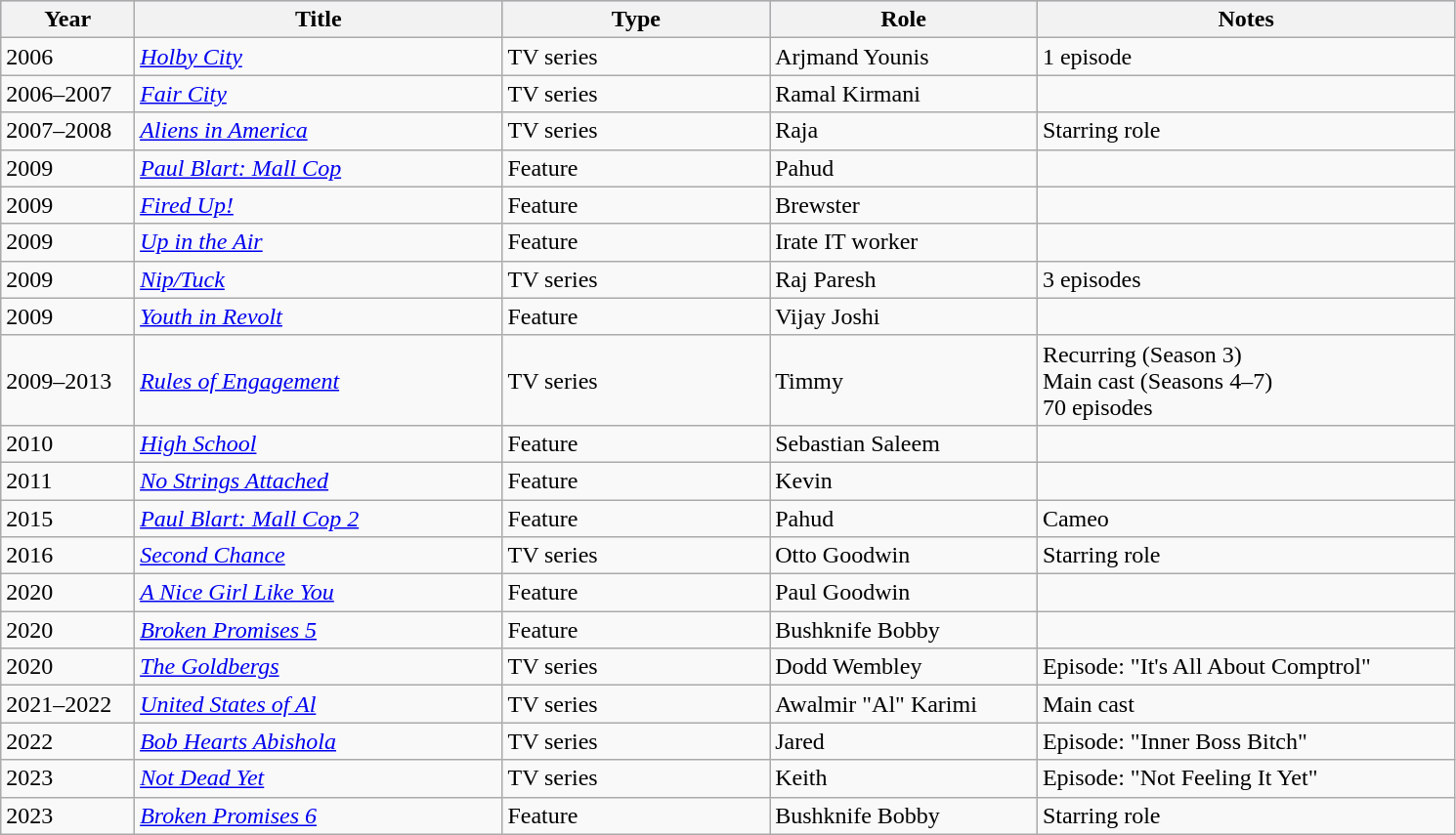<table class="wikitable">
<tr style="background:#b0c4de; text-align:center;">
<th width=8%>Year</th>
<th width=22%>Title</th>
<th width=16%>Type</th>
<th width=16%>Role</th>
<th width=25%>Notes</th>
</tr>
<tr>
<td>2006</td>
<td><em><a href='#'>Holby City</a></em></td>
<td>TV series</td>
<td>Arjmand Younis</td>
<td>1 episode</td>
</tr>
<tr>
<td>2006–2007</td>
<td><em><a href='#'>Fair City</a></em></td>
<td>TV series</td>
<td>Ramal Kirmani</td>
<td></td>
</tr>
<tr>
<td>2007–2008</td>
<td><em><a href='#'>Aliens in America</a></em></td>
<td>TV series</td>
<td>Raja</td>
<td>Starring role</td>
</tr>
<tr>
<td>2009</td>
<td><em><a href='#'>Paul Blart: Mall Cop</a></em></td>
<td>Feature</td>
<td>Pahud</td>
<td></td>
</tr>
<tr>
<td>2009</td>
<td><em><a href='#'>Fired Up!</a></em></td>
<td>Feature</td>
<td>Brewster</td>
<td></td>
</tr>
<tr>
<td>2009</td>
<td><em><a href='#'>Up in the Air</a></em></td>
<td>Feature</td>
<td>Irate IT worker</td>
<td></td>
</tr>
<tr>
<td>2009</td>
<td><em><a href='#'>Nip/Tuck</a></em></td>
<td>TV series</td>
<td>Raj Paresh</td>
<td>3 episodes</td>
</tr>
<tr>
<td>2009</td>
<td><em><a href='#'>Youth in Revolt</a></em></td>
<td>Feature</td>
<td>Vijay Joshi</td>
<td></td>
</tr>
<tr>
<td>2009–2013</td>
<td><em><a href='#'>Rules of Engagement</a></em></td>
<td>TV series</td>
<td>Timmy</td>
<td>Recurring (Season 3)<br>Main cast (Seasons 4–7)<br>70 episodes</td>
</tr>
<tr>
<td>2010</td>
<td><em><a href='#'>High School</a></em></td>
<td>Feature</td>
<td>Sebastian Saleem</td>
<td></td>
</tr>
<tr>
<td>2011</td>
<td><em><a href='#'>No Strings Attached</a></em></td>
<td>Feature</td>
<td>Kevin</td>
<td></td>
</tr>
<tr>
<td>2015</td>
<td><em><a href='#'>Paul Blart: Mall Cop 2</a></em></td>
<td>Feature</td>
<td>Pahud</td>
<td>Cameo</td>
</tr>
<tr>
<td>2016</td>
<td><em><a href='#'>Second Chance</a></em></td>
<td>TV series</td>
<td>Otto Goodwin</td>
<td>Starring role</td>
</tr>
<tr>
<td>2020</td>
<td><em><a href='#'>A Nice Girl Like You</a></em></td>
<td>Feature</td>
<td>Paul Goodwin</td>
<td></td>
</tr>
<tr>
<td>2020</td>
<td><em><a href='#'>Broken Promises 5</a></em></td>
<td>Feature</td>
<td>Bushknife Bobby</td>
<td></td>
</tr>
<tr>
<td>2020</td>
<td><em><a href='#'>The Goldbergs</a></em></td>
<td>TV series</td>
<td>Dodd Wembley</td>
<td>Episode: "It's All About Comptrol"</td>
</tr>
<tr>
<td>2021–2022</td>
<td><em><a href='#'>United States of Al</a></em></td>
<td>TV series</td>
<td>Awalmir "Al" Karimi</td>
<td>Main cast</td>
</tr>
<tr>
<td>2022</td>
<td><em><a href='#'>Bob Hearts Abishola</a></em></td>
<td>TV series</td>
<td>Jared</td>
<td>Episode: "Inner Boss Bitch"</td>
</tr>
<tr>
<td>2023</td>
<td><em><a href='#'>Not Dead Yet</a></em></td>
<td>TV series</td>
<td>Keith</td>
<td>Episode: "Not Feeling It Yet"</td>
</tr>
<tr>
<td>2023</td>
<td><em><a href='#'>Broken Promises 6</a></em></td>
<td>Feature</td>
<td>Bushknife Bobby</td>
<td>Starring role</td>
</tr>
</table>
